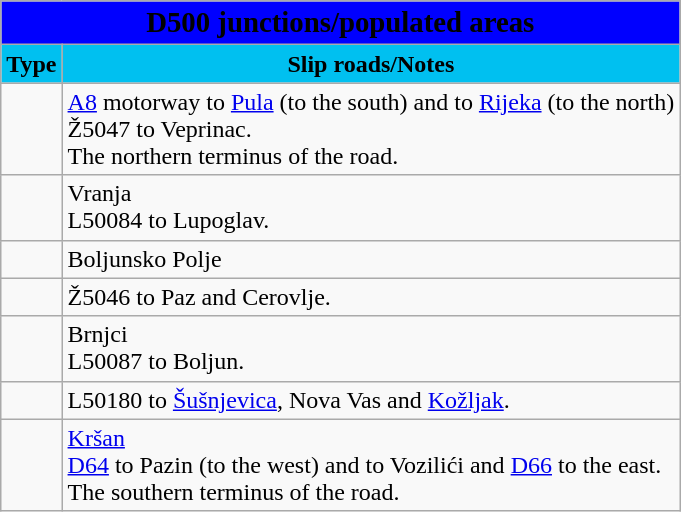<table class="wikitable">
<tr>
<td colspan=2 bgcolor=blue align=center style=margin-top:15><span><big><strong>D500 junctions/populated areas</strong></big></span></td>
</tr>
<tr>
<td align=center bgcolor=00c0f0><strong>Type</strong></td>
<td align=center bgcolor=00c0f0><strong>Slip roads/Notes</strong></td>
</tr>
<tr>
<td></td>
<td> <a href='#'>A8</a> motorway to <a href='#'>Pula</a> (to the south) and to <a href='#'>Rijeka</a> (to the north)<br>Ž5047 to Veprinac.<br>The northern terminus of the road.</td>
</tr>
<tr>
<td></td>
<td>Vranja<br>L50084 to Lupoglav.</td>
</tr>
<tr>
<td></td>
<td>Boljunsko Polje</td>
</tr>
<tr>
<td></td>
<td>Ž5046 to Paz and Cerovlje.</td>
</tr>
<tr>
<td></td>
<td>Brnjci<br>L50087 to Boljun.</td>
</tr>
<tr>
<td></td>
<td>L50180 to <a href='#'>Šušnjevica</a>, Nova Vas and <a href='#'>Kožljak</a>.</td>
</tr>
<tr>
<td></td>
<td><a href='#'>Kršan</a><br><a href='#'>D64</a> to Pazin (to the west) and to Vozilići and <a href='#'>D66</a> to the east.<br>The southern terminus of the road.</td>
</tr>
</table>
